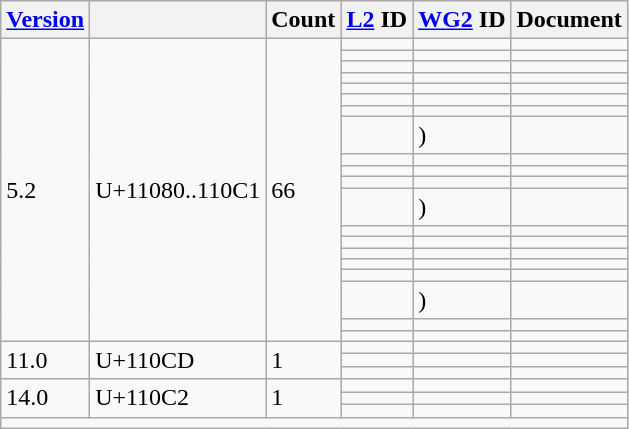<table class="wikitable collapsible sticky-header">
<tr>
<th><a href='#'>Version</a></th>
<th></th>
<th>Count</th>
<th><a href='#'>L2</a> ID</th>
<th><a href='#'>WG2</a> ID</th>
<th>Document</th>
</tr>
<tr>
<td rowspan="20">5.2</td>
<td rowspan="20">U+11080..110C1</td>
<td rowspan="20">66</td>
<td></td>
<td></td>
<td></td>
</tr>
<tr>
<td></td>
<td></td>
<td></td>
</tr>
<tr>
<td></td>
<td></td>
<td></td>
</tr>
<tr>
<td></td>
<td></td>
<td></td>
</tr>
<tr>
<td></td>
<td></td>
<td></td>
</tr>
<tr>
<td></td>
<td></td>
<td></td>
</tr>
<tr>
<td></td>
<td></td>
<td></td>
</tr>
<tr>
<td></td>
<td> )</td>
<td></td>
</tr>
<tr>
<td></td>
<td></td>
<td></td>
</tr>
<tr>
<td></td>
<td></td>
<td></td>
</tr>
<tr>
<td></td>
<td></td>
<td></td>
</tr>
<tr>
<td></td>
<td> )</td>
<td></td>
</tr>
<tr>
<td></td>
<td></td>
<td></td>
</tr>
<tr>
<td></td>
<td></td>
<td></td>
</tr>
<tr>
<td></td>
<td></td>
<td></td>
</tr>
<tr>
<td></td>
<td></td>
<td></td>
</tr>
<tr>
<td></td>
<td></td>
<td></td>
</tr>
<tr>
<td></td>
<td> )</td>
<td></td>
</tr>
<tr>
<td></td>
<td></td>
<td></td>
</tr>
<tr>
<td></td>
<td></td>
<td></td>
</tr>
<tr>
<td rowspan="3">11.0</td>
<td rowspan="3">U+110CD</td>
<td rowspan="3">1</td>
<td></td>
<td></td>
<td></td>
</tr>
<tr>
<td></td>
<td></td>
<td></td>
</tr>
<tr>
<td></td>
<td></td>
<td></td>
</tr>
<tr>
<td rowspan="3">14.0</td>
<td rowspan="3">U+110C2</td>
<td rowspan="3">1</td>
<td></td>
<td></td>
<td></td>
</tr>
<tr>
<td></td>
<td></td>
<td></td>
</tr>
<tr>
<td></td>
<td></td>
<td></td>
</tr>
<tr class="sortbottom">
<td colspan="6"></td>
</tr>
</table>
